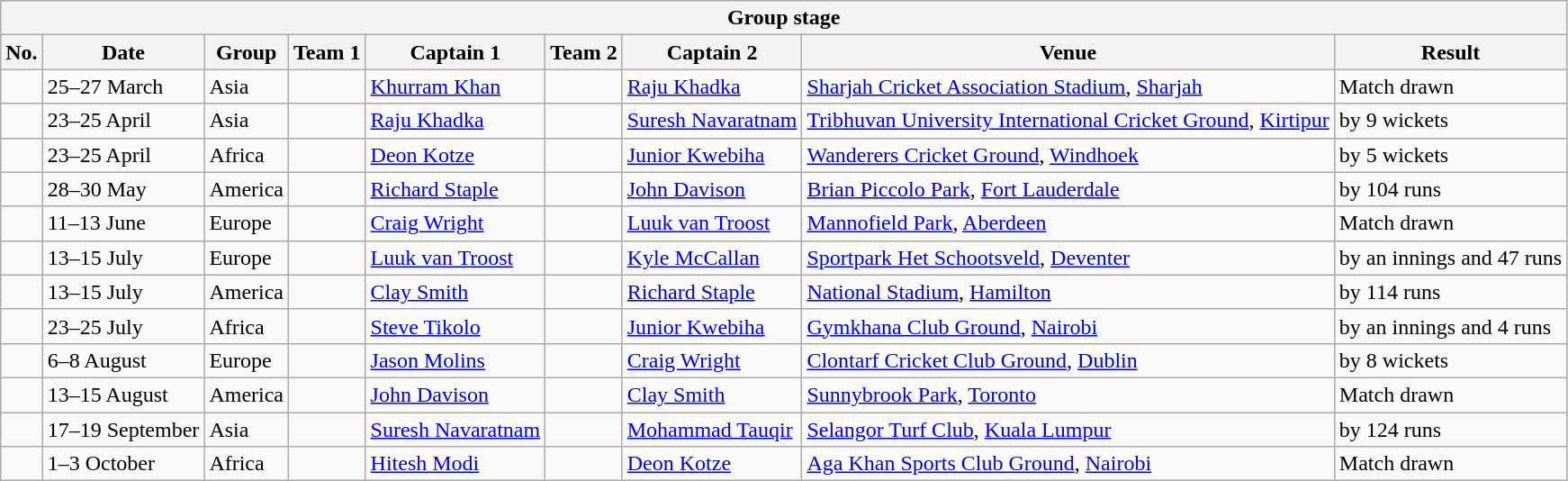<table class="wikitable">
<tr>
<th colspan="9">Group stage</th>
</tr>
<tr>
<th>No.</th>
<th>Date</th>
<th>Group</th>
<th>Team 1</th>
<th>Captain 1</th>
<th>Team 2</th>
<th>Captain 2</th>
<th>Venue</th>
<th>Result</th>
</tr>
<tr>
<td></td>
<td>25–27 March</td>
<td>Asia</td>
<td></td>
<td><a href='#'>Khurram Khan</a></td>
<td></td>
<td><a href='#'>Raju Khadka</a></td>
<td><a href='#'>Sharjah Cricket Association Stadium</a>, <a href='#'>Sharjah</a></td>
<td>Match drawn</td>
</tr>
<tr>
<td></td>
<td>23–25 April</td>
<td>Asia</td>
<td></td>
<td><a href='#'>Raju Khadka</a></td>
<td></td>
<td><a href='#'>Suresh Navaratnam</a></td>
<td><a href='#'>Tribhuvan University International Cricket Ground</a>, <a href='#'>Kirtipur</a></td>
<td> by 9 wickets</td>
</tr>
<tr>
<td></td>
<td>23–25 April</td>
<td>Africa</td>
<td></td>
<td><a href='#'>Deon Kotze</a></td>
<td></td>
<td><a href='#'>Junior Kwebiha</a></td>
<td><a href='#'>Wanderers Cricket Ground</a>, <a href='#'>Windhoek</a></td>
<td> by 5 wickets</td>
</tr>
<tr>
<td></td>
<td>28–30 May</td>
<td>America</td>
<td></td>
<td><a href='#'>Richard Staple</a></td>
<td></td>
<td><a href='#'>John Davison</a></td>
<td><a href='#'>Brian Piccolo Park</a>, <a href='#'>Fort Lauderdale</a></td>
<td> by 104 runs</td>
</tr>
<tr>
<td></td>
<td>11–13 June</td>
<td>Europe</td>
<td></td>
<td><a href='#'>Craig Wright</a></td>
<td></td>
<td><a href='#'>Luuk van Troost</a></td>
<td><a href='#'>Mannofield Park</a>, <a href='#'>Aberdeen</a></td>
<td>Match drawn</td>
</tr>
<tr>
<td></td>
<td>13–15 July</td>
<td>Europe</td>
<td></td>
<td><a href='#'>Luuk van Troost</a></td>
<td></td>
<td><a href='#'>Kyle McCallan</a></td>
<td><a href='#'>Sportpark Het Schootsveld</a>, <a href='#'>Deventer</a></td>
<td> by an innings and 47 runs</td>
</tr>
<tr>
<td></td>
<td>13–15 July</td>
<td>America</td>
<td></td>
<td><a href='#'>Clay Smith</a></td>
<td></td>
<td><a href='#'>Richard Staple</a></td>
<td><a href='#'>National Stadium</a>, <a href='#'>Hamilton</a></td>
<td> by 114 runs</td>
</tr>
<tr>
<td></td>
<td>23–25 July</td>
<td>Africa</td>
<td></td>
<td><a href='#'>Steve Tikolo</a></td>
<td></td>
<td><a href='#'>Junior Kwebiha</a></td>
<td><a href='#'>Gymkhana Club Ground</a>, <a href='#'>Nairobi</a></td>
<td> by an innings and 4 runs</td>
</tr>
<tr>
<td></td>
<td>6–8 August</td>
<td>Europe</td>
<td></td>
<td><a href='#'>Jason Molins</a></td>
<td></td>
<td><a href='#'>Craig Wright</a></td>
<td><a href='#'>Clontarf Cricket Club Ground</a>, <a href='#'>Dublin</a></td>
<td> by 8 wickets</td>
</tr>
<tr>
<td></td>
<td>13–15 August</td>
<td>America</td>
<td></td>
<td><a href='#'>John Davison</a></td>
<td></td>
<td><a href='#'>Clay Smith</a></td>
<td><a href='#'>Sunnybrook Park</a>, <a href='#'>Toronto</a></td>
<td>Match drawn</td>
</tr>
<tr>
<td></td>
<td>17–19 September</td>
<td>Asia</td>
<td></td>
<td><a href='#'>Suresh Navaratnam</a></td>
<td></td>
<td><a href='#'>Mohammad Tauqir</a></td>
<td><a href='#'>Selangor Turf Club</a>, <a href='#'>Kuala Lumpur</a></td>
<td> by 124 runs</td>
</tr>
<tr>
<td></td>
<td>1–3 October</td>
<td>Africa</td>
<td></td>
<td><a href='#'>Hitesh Modi</a></td>
<td></td>
<td><a href='#'>Deon Kotze</a></td>
<td><a href='#'>Aga Khan Sports Club Ground</a>, <a href='#'>Nairobi</a></td>
<td>Match drawn</td>
</tr>
</table>
